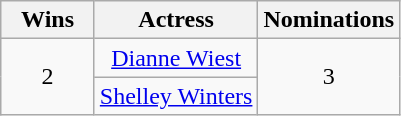<table class="wikitable" style="text-align: center;">
<tr>
<th scope="col" width="55">Wins</th>
<th scope="col" align="center">Actress</th>
<th scope="col" width="55">Nominations</th>
</tr>
<tr>
<td rowspan=2 style="text-align:center">2</td>
<td><a href='#'>Dianne Wiest</a></td>
<td rowspan=2 style="text-align:center">3</td>
</tr>
<tr>
<td><a href='#'>Shelley Winters</a></td>
</tr>
</table>
